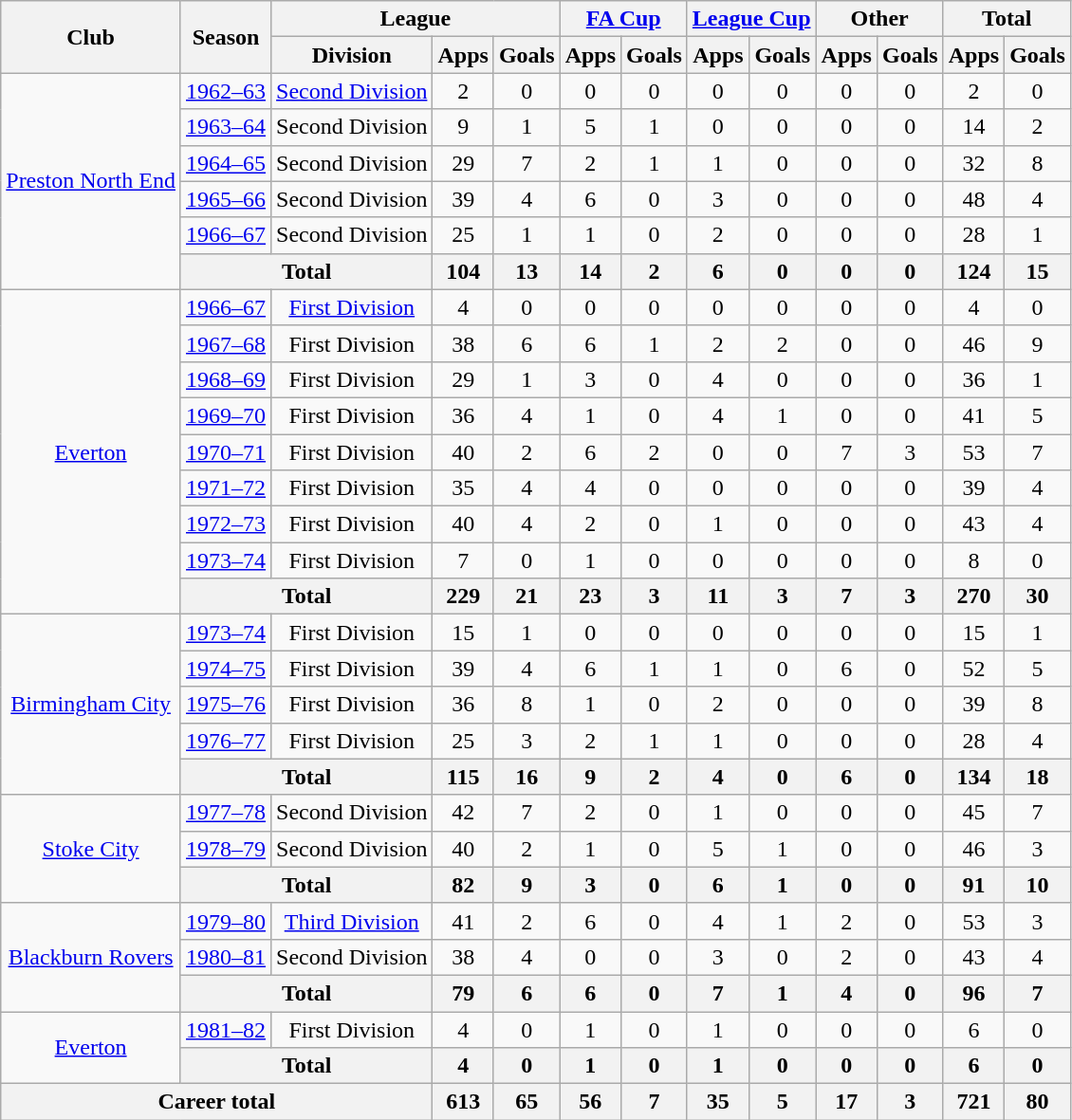<table class=wikitable style="text-align: center">
<tr>
<th rowspan="2">Club</th>
<th rowspan="2">Season</th>
<th colspan="3">League</th>
<th colspan="2"><a href='#'>FA Cup</a></th>
<th colspan="2"><a href='#'>League Cup</a></th>
<th colspan="2">Other</th>
<th colspan="2">Total</th>
</tr>
<tr>
<th>Division</th>
<th>Apps</th>
<th>Goals</th>
<th>Apps</th>
<th>Goals</th>
<th>Apps</th>
<th>Goals</th>
<th>Apps</th>
<th>Goals</th>
<th>Apps</th>
<th>Goals</th>
</tr>
<tr>
<td rowspan="6"><a href='#'>Preston North End</a></td>
<td><a href='#'>1962–63</a></td>
<td><a href='#'>Second Division</a></td>
<td>2</td>
<td>0</td>
<td>0</td>
<td>0</td>
<td>0</td>
<td>0</td>
<td>0</td>
<td>0</td>
<td>2</td>
<td>0</td>
</tr>
<tr>
<td><a href='#'>1963–64</a></td>
<td>Second Division</td>
<td>9</td>
<td>1</td>
<td>5</td>
<td>1</td>
<td>0</td>
<td>0</td>
<td>0</td>
<td>0</td>
<td>14</td>
<td>2</td>
</tr>
<tr>
<td><a href='#'>1964–65</a></td>
<td>Second Division</td>
<td>29</td>
<td>7</td>
<td>2</td>
<td>1</td>
<td>1</td>
<td>0</td>
<td>0</td>
<td>0</td>
<td>32</td>
<td>8</td>
</tr>
<tr>
<td><a href='#'>1965–66</a></td>
<td>Second Division</td>
<td>39</td>
<td>4</td>
<td>6</td>
<td>0</td>
<td>3</td>
<td>0</td>
<td>0</td>
<td>0</td>
<td>48</td>
<td>4</td>
</tr>
<tr>
<td><a href='#'>1966–67</a></td>
<td>Second Division</td>
<td>25</td>
<td>1</td>
<td>1</td>
<td>0</td>
<td>2</td>
<td>0</td>
<td>0</td>
<td>0</td>
<td>28</td>
<td>1</td>
</tr>
<tr>
<th colspan="2">Total</th>
<th>104</th>
<th>13</th>
<th>14</th>
<th>2</th>
<th>6</th>
<th>0</th>
<th>0</th>
<th>0</th>
<th>124</th>
<th>15</th>
</tr>
<tr>
<td rowspan="9"><a href='#'>Everton</a></td>
<td><a href='#'>1966–67</a></td>
<td><a href='#'>First Division</a></td>
<td>4</td>
<td>0</td>
<td>0</td>
<td>0</td>
<td>0</td>
<td>0</td>
<td>0</td>
<td>0</td>
<td>4</td>
<td>0</td>
</tr>
<tr>
<td><a href='#'>1967–68</a></td>
<td>First Division</td>
<td>38</td>
<td>6</td>
<td>6</td>
<td>1</td>
<td>2</td>
<td>2</td>
<td>0</td>
<td>0</td>
<td>46</td>
<td>9</td>
</tr>
<tr>
<td><a href='#'>1968–69</a></td>
<td>First Division</td>
<td>29</td>
<td>1</td>
<td>3</td>
<td>0</td>
<td>4</td>
<td>0</td>
<td>0</td>
<td>0</td>
<td>36</td>
<td>1</td>
</tr>
<tr>
<td><a href='#'>1969–70</a></td>
<td>First Division</td>
<td>36</td>
<td>4</td>
<td>1</td>
<td>0</td>
<td>4</td>
<td>1</td>
<td>0</td>
<td>0</td>
<td>41</td>
<td>5</td>
</tr>
<tr>
<td><a href='#'>1970–71</a></td>
<td>First Division</td>
<td>40</td>
<td>2</td>
<td>6</td>
<td>2</td>
<td>0</td>
<td>0</td>
<td>7</td>
<td>3</td>
<td>53</td>
<td>7</td>
</tr>
<tr>
<td><a href='#'>1971–72</a></td>
<td>First Division</td>
<td>35</td>
<td>4</td>
<td>4</td>
<td>0</td>
<td>0</td>
<td>0</td>
<td>0</td>
<td>0</td>
<td>39</td>
<td>4</td>
</tr>
<tr>
<td><a href='#'>1972–73</a></td>
<td>First Division</td>
<td>40</td>
<td>4</td>
<td>2</td>
<td>0</td>
<td>1</td>
<td>0</td>
<td>0</td>
<td>0</td>
<td>43</td>
<td>4</td>
</tr>
<tr>
<td><a href='#'>1973–74</a></td>
<td>First Division</td>
<td>7</td>
<td>0</td>
<td>1</td>
<td>0</td>
<td>0</td>
<td>0</td>
<td>0</td>
<td>0</td>
<td>8</td>
<td>0</td>
</tr>
<tr>
<th colspan="2">Total</th>
<th>229</th>
<th>21</th>
<th>23</th>
<th>3</th>
<th>11</th>
<th>3</th>
<th>7</th>
<th>3</th>
<th>270</th>
<th>30</th>
</tr>
<tr>
<td rowspan="5"><a href='#'>Birmingham City</a></td>
<td><a href='#'>1973–74</a></td>
<td>First Division</td>
<td>15</td>
<td>1</td>
<td>0</td>
<td>0</td>
<td>0</td>
<td>0</td>
<td>0</td>
<td>0</td>
<td>15</td>
<td>1</td>
</tr>
<tr>
<td><a href='#'>1974–75</a></td>
<td>First Division</td>
<td>39</td>
<td>4</td>
<td>6</td>
<td>1</td>
<td>1</td>
<td>0</td>
<td>6</td>
<td>0</td>
<td>52</td>
<td>5</td>
</tr>
<tr>
<td><a href='#'>1975–76</a></td>
<td>First Division</td>
<td>36</td>
<td>8</td>
<td>1</td>
<td>0</td>
<td>2</td>
<td>0</td>
<td>0</td>
<td>0</td>
<td>39</td>
<td>8</td>
</tr>
<tr>
<td><a href='#'>1976–77</a></td>
<td>First Division</td>
<td>25</td>
<td>3</td>
<td>2</td>
<td>1</td>
<td>1</td>
<td>0</td>
<td>0</td>
<td>0</td>
<td>28</td>
<td>4</td>
</tr>
<tr>
<th colspan="2">Total</th>
<th>115</th>
<th>16</th>
<th>9</th>
<th>2</th>
<th>4</th>
<th>0</th>
<th>6</th>
<th>0</th>
<th>134</th>
<th>18</th>
</tr>
<tr>
<td rowspan="3"><a href='#'>Stoke City</a></td>
<td><a href='#'>1977–78</a></td>
<td>Second Division</td>
<td>42</td>
<td>7</td>
<td>2</td>
<td>0</td>
<td>1</td>
<td>0</td>
<td>0</td>
<td>0</td>
<td>45</td>
<td>7</td>
</tr>
<tr>
<td><a href='#'>1978–79</a></td>
<td>Second Division</td>
<td>40</td>
<td>2</td>
<td>1</td>
<td>0</td>
<td>5</td>
<td>1</td>
<td>0</td>
<td>0</td>
<td>46</td>
<td>3</td>
</tr>
<tr>
<th colspan="2">Total</th>
<th>82</th>
<th>9</th>
<th>3</th>
<th>0</th>
<th>6</th>
<th>1</th>
<th>0</th>
<th>0</th>
<th>91</th>
<th>10</th>
</tr>
<tr>
<td rowspan="3"><a href='#'>Blackburn Rovers</a></td>
<td><a href='#'>1979–80</a></td>
<td><a href='#'>Third Division</a></td>
<td>41</td>
<td>2</td>
<td>6</td>
<td>0</td>
<td>4</td>
<td>1</td>
<td>2</td>
<td>0</td>
<td>53</td>
<td>3</td>
</tr>
<tr>
<td><a href='#'>1980–81</a></td>
<td>Second Division</td>
<td>38</td>
<td>4</td>
<td>0</td>
<td>0</td>
<td>3</td>
<td>0</td>
<td>2</td>
<td>0</td>
<td>43</td>
<td>4</td>
</tr>
<tr>
<th colspan="2">Total</th>
<th>79</th>
<th>6</th>
<th>6</th>
<th>0</th>
<th>7</th>
<th>1</th>
<th>4</th>
<th>0</th>
<th>96</th>
<th>7</th>
</tr>
<tr>
<td rowspan="2"><a href='#'>Everton</a></td>
<td><a href='#'>1981–82</a></td>
<td>First Division</td>
<td>4</td>
<td>0</td>
<td>1</td>
<td>0</td>
<td>1</td>
<td>0</td>
<td>0</td>
<td>0</td>
<td>6</td>
<td>0</td>
</tr>
<tr>
<th colspan="2">Total</th>
<th>4</th>
<th>0</th>
<th>1</th>
<th>0</th>
<th>1</th>
<th>0</th>
<th>0</th>
<th>0</th>
<th>6</th>
<th>0</th>
</tr>
<tr>
<th colspan="3">Career total</th>
<th>613</th>
<th>65</th>
<th>56</th>
<th>7</th>
<th>35</th>
<th>5</th>
<th>17</th>
<th>3</th>
<th>721</th>
<th>80</th>
</tr>
</table>
